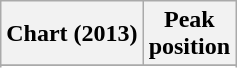<table class="wikitable sortable plainrowheaders" style="text-align:center">
<tr>
<th scope="col">Chart (2013)</th>
<th scope="col">Peak<br>position</th>
</tr>
<tr>
</tr>
<tr>
</tr>
</table>
